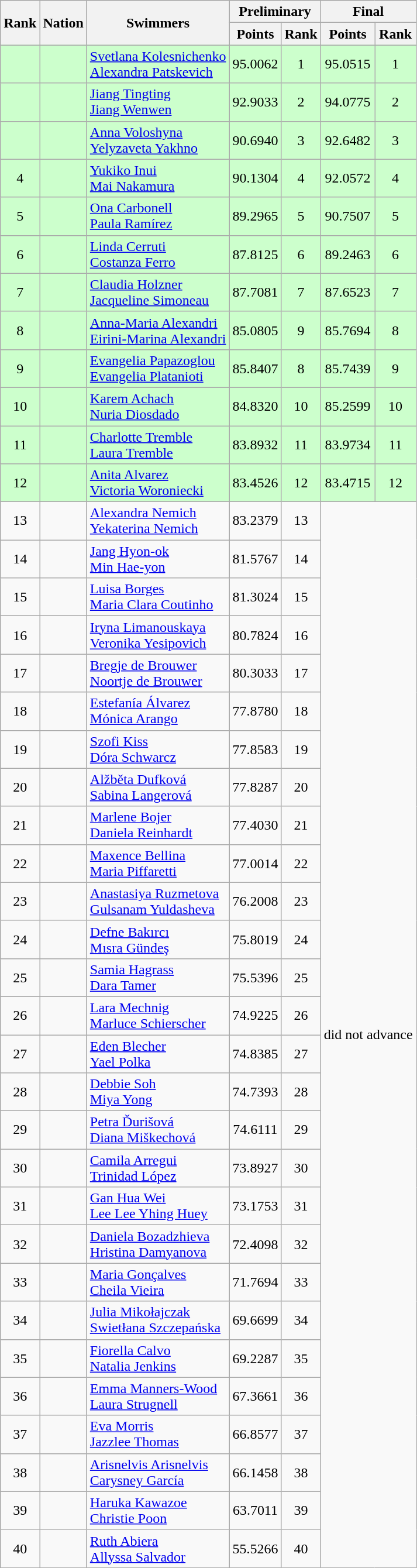<table class="wikitable sortable" style="text-align:center">
<tr>
<th rowspan=2>Rank</th>
<th rowspan=2>Nation</th>
<th rowspan=2>Swimmers</th>
<th colspan=2>Preliminary</th>
<th colspan=2>Final</th>
</tr>
<tr>
<th>Points</th>
<th>Rank</th>
<th>Points</th>
<th>Rank</th>
</tr>
<tr bgcolor=ccffcc>
<td></td>
<td align=left></td>
<td align=left><a href='#'>Svetlana Kolesnichenko</a><br><a href='#'>Alexandra Patskevich</a></td>
<td>95.0062</td>
<td>1</td>
<td>95.0515</td>
<td>1</td>
</tr>
<tr bgcolor=ccffcc>
<td></td>
<td align=left></td>
<td align=left><a href='#'>Jiang Tingting</a><br><a href='#'>Jiang Wenwen</a></td>
<td>92.9033</td>
<td>2</td>
<td>94.0775</td>
<td>2</td>
</tr>
<tr bgcolor=ccffcc>
<td></td>
<td align=left></td>
<td align=left><a href='#'>Anna Voloshyna</a><br><a href='#'>Yelyzaveta Yakhno</a></td>
<td>90.6940</td>
<td>3</td>
<td>92.6482</td>
<td>3</td>
</tr>
<tr bgcolor=ccffcc>
<td>4</td>
<td align=left></td>
<td align=left><a href='#'>Yukiko Inui</a><br><a href='#'>Mai Nakamura</a></td>
<td>90.1304</td>
<td>4</td>
<td>92.0572</td>
<td>4</td>
</tr>
<tr bgcolor=ccffcc>
<td>5</td>
<td align=left></td>
<td align=left><a href='#'>Ona Carbonell</a><br><a href='#'>Paula Ramírez</a></td>
<td>89.2965</td>
<td>5</td>
<td>90.7507</td>
<td>5</td>
</tr>
<tr bgcolor=ccffcc>
<td>6</td>
<td align=left></td>
<td align=left><a href='#'>Linda Cerruti</a><br><a href='#'>Costanza Ferro</a></td>
<td>87.8125</td>
<td>6</td>
<td>89.2463</td>
<td>6</td>
</tr>
<tr bgcolor=ccffcc>
<td>7</td>
<td align=left></td>
<td align=left><a href='#'>Claudia Holzner</a><br><a href='#'>Jacqueline Simoneau</a></td>
<td>87.7081</td>
<td>7</td>
<td>87.6523</td>
<td>7</td>
</tr>
<tr bgcolor=ccffcc>
<td>8</td>
<td align=left></td>
<td align=left><a href='#'>Anna-Maria Alexandri</a><br><a href='#'>Eirini-Marina Alexandri</a></td>
<td>85.0805</td>
<td>9</td>
<td>85.7694</td>
<td>8</td>
</tr>
<tr bgcolor=ccffcc>
<td>9</td>
<td align=left></td>
<td align=left><a href='#'>Evangelia Papazoglou</a><br><a href='#'>Evangelia Platanioti</a></td>
<td>85.8407</td>
<td>8</td>
<td>85.7439</td>
<td>9</td>
</tr>
<tr bgcolor=ccffcc>
<td>10</td>
<td align=left></td>
<td align=left><a href='#'>Karem Achach</a><br><a href='#'>Nuria Diosdado</a></td>
<td>84.8320</td>
<td>10</td>
<td>85.2599</td>
<td>10</td>
</tr>
<tr bgcolor=ccffcc>
<td>11</td>
<td align=left></td>
<td align=left><a href='#'>Charlotte Tremble</a><br><a href='#'>Laura Tremble</a></td>
<td>83.8932</td>
<td>11</td>
<td>83.9734</td>
<td>11</td>
</tr>
<tr bgcolor=ccffcc>
<td>12</td>
<td align=left></td>
<td align=left><a href='#'>Anita Alvarez</a><br><a href='#'>Victoria Woroniecki</a></td>
<td>83.4526</td>
<td>12</td>
<td>83.4715</td>
<td>12</td>
</tr>
<tr>
<td>13</td>
<td align=left></td>
<td align=left><a href='#'>Alexandra Nemich</a><br><a href='#'>Yekaterina Nemich</a></td>
<td>83.2379</td>
<td>13</td>
<td colspan=2 rowspan=28>did not advance</td>
</tr>
<tr>
<td>14</td>
<td align=left></td>
<td align=left><a href='#'>Jang Hyon-ok</a><br><a href='#'>Min Hae-yon</a></td>
<td>81.5767</td>
<td>14</td>
</tr>
<tr>
<td>15</td>
<td align=left></td>
<td align=left><a href='#'>Luisa Borges</a><br><a href='#'>Maria Clara Coutinho</a></td>
<td>81.3024</td>
<td>15</td>
</tr>
<tr>
<td>16</td>
<td align=left></td>
<td align=left><a href='#'>Iryna Limanouskaya</a><br><a href='#'>Veronika Yesipovich</a></td>
<td>80.7824</td>
<td>16</td>
</tr>
<tr>
<td>17</td>
<td align=left></td>
<td align=left><a href='#'>Bregje de Brouwer</a><br><a href='#'>Noortje de Brouwer</a></td>
<td>80.3033</td>
<td>17</td>
</tr>
<tr>
<td>18</td>
<td align=left></td>
<td align=left><a href='#'>Estefanía Álvarez</a><br><a href='#'>Mónica Arango</a></td>
<td>77.8780</td>
<td>18</td>
</tr>
<tr>
<td>19</td>
<td align=left></td>
<td align=left><a href='#'>Szofi Kiss</a><br><a href='#'>Dóra Schwarcz</a></td>
<td>77.8583</td>
<td>19</td>
</tr>
<tr>
<td>20</td>
<td align=left></td>
<td align=left><a href='#'>Alžběta Dufková</a><br><a href='#'>Sabina Langerová</a></td>
<td>77.8287</td>
<td>20</td>
</tr>
<tr>
<td>21</td>
<td align=left></td>
<td align=left><a href='#'>Marlene Bojer</a><br><a href='#'>Daniela Reinhardt</a></td>
<td>77.4030</td>
<td>21</td>
</tr>
<tr>
<td>22</td>
<td align=left></td>
<td align=left><a href='#'>Maxence Bellina</a><br><a href='#'>Maria Piffaretti</a></td>
<td>77.0014</td>
<td>22</td>
</tr>
<tr>
<td>23</td>
<td align=left></td>
<td align=left><a href='#'>Anastasiya Ruzmetova</a><br><a href='#'>Gulsanam Yuldasheva</a></td>
<td>76.2008</td>
<td>23</td>
</tr>
<tr>
<td>24</td>
<td align=left></td>
<td align=left><a href='#'>Defne Bakırcı</a><br><a href='#'>Mısra Gündeş</a></td>
<td>75.8019</td>
<td>24</td>
</tr>
<tr>
<td>25</td>
<td align=left></td>
<td align=left><a href='#'>Samia Hagrass</a><br><a href='#'>Dara Tamer</a></td>
<td>75.5396</td>
<td>25</td>
</tr>
<tr>
<td>26</td>
<td align=left></td>
<td align=left><a href='#'>Lara Mechnig</a><br><a href='#'>Marluce Schierscher</a></td>
<td>74.9225</td>
<td>26</td>
</tr>
<tr>
<td>27</td>
<td align=left></td>
<td align=left><a href='#'>Eden Blecher</a><br><a href='#'>Yael Polka</a></td>
<td>74.8385</td>
<td>27</td>
</tr>
<tr>
<td>28</td>
<td align=left></td>
<td align=left><a href='#'>Debbie Soh</a><br><a href='#'>Miya Yong</a></td>
<td>74.7393</td>
<td>28</td>
</tr>
<tr>
<td>29</td>
<td align=left></td>
<td align=left><a href='#'>Petra Ďurišová</a><br><a href='#'>Diana Miškechová</a></td>
<td>74.6111</td>
<td>29</td>
</tr>
<tr>
<td>30</td>
<td align=left></td>
<td align=left><a href='#'>Camila Arregui</a><br><a href='#'>Trinidad López</a></td>
<td>73.8927</td>
<td>30</td>
</tr>
<tr>
<td>31</td>
<td align=left></td>
<td align=left><a href='#'>Gan Hua Wei</a><br><a href='#'>Lee Lee Yhing Huey</a></td>
<td>73.1753</td>
<td>31</td>
</tr>
<tr>
<td>32</td>
<td align=left></td>
<td align=left><a href='#'>Daniela Bozadzhieva</a><br><a href='#'>Hristina Damyanova</a></td>
<td>72.4098</td>
<td>32</td>
</tr>
<tr>
<td>33</td>
<td align=left></td>
<td align=left><a href='#'>Maria Gonçalves</a><br><a href='#'>Cheila Vieira</a></td>
<td>71.7694</td>
<td>33</td>
</tr>
<tr>
<td>34</td>
<td align=left></td>
<td align=left><a href='#'>Julia Mikołajczak</a><br><a href='#'>Swietłana Szczepańska</a></td>
<td>69.6699</td>
<td>34</td>
</tr>
<tr>
<td>35</td>
<td align=left></td>
<td align=left><a href='#'>Fiorella Calvo</a><br><a href='#'>Natalia Jenkins</a></td>
<td>69.2287</td>
<td>35</td>
</tr>
<tr>
<td>36</td>
<td align=left></td>
<td align=left><a href='#'>Emma Manners-Wood</a><br><a href='#'>Laura Strugnell</a></td>
<td>67.3661</td>
<td>36</td>
</tr>
<tr>
<td>37</td>
<td align=left></td>
<td align=left><a href='#'>Eva Morris</a><br><a href='#'>Jazzlee Thomas</a></td>
<td>66.8577</td>
<td>37</td>
</tr>
<tr>
<td>38</td>
<td align=left></td>
<td align=left><a href='#'>Arisnelvis Arisnelvis</a><br><a href='#'>Carysney García</a></td>
<td>66.1458</td>
<td>38</td>
</tr>
<tr>
<td>39</td>
<td align=left></td>
<td align=left><a href='#'>Haruka Kawazoe</a><br><a href='#'>Christie Poon</a></td>
<td>63.7011</td>
<td>39</td>
</tr>
<tr>
<td>40</td>
<td align=left></td>
<td align=left><a href='#'>Ruth Abiera</a><br><a href='#'>Allyssa Salvador</a></td>
<td>55.5266</td>
<td>40</td>
</tr>
</table>
